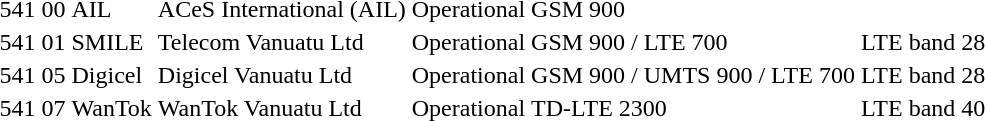<table>
<tr>
<td>541</td>
<td>00</td>
<td>AIL</td>
<td>ACeS International (AIL)</td>
<td>Operational</td>
<td>GSM 900</td>
<td></td>
</tr>
<tr>
<td>541</td>
<td>01</td>
<td>SMILE</td>
<td>Telecom Vanuatu Ltd</td>
<td>Operational</td>
<td>GSM 900 / LTE 700</td>
<td>LTE band 28</td>
</tr>
<tr>
<td>541</td>
<td>05</td>
<td>Digicel</td>
<td>Digicel Vanuatu Ltd</td>
<td>Operational</td>
<td>GSM 900 / UMTS 900 / LTE 700</td>
<td>LTE band 28</td>
</tr>
<tr>
<td>541</td>
<td>07</td>
<td>WanTok</td>
<td>WanTok Vanuatu Ltd</td>
<td>Operational</td>
<td>TD-LTE 2300</td>
<td>LTE band 40</td>
</tr>
</table>
